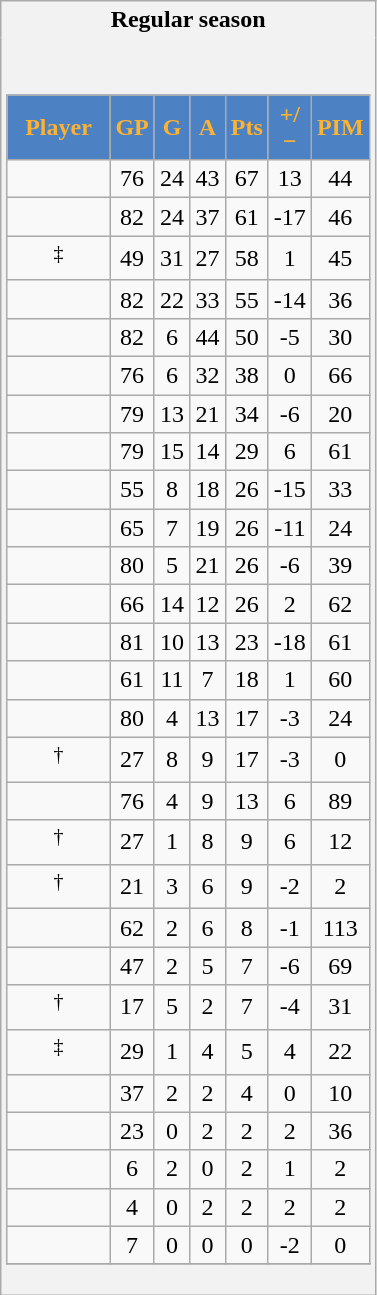<table class="wikitable" style="border: 1px solid #aaa;">
<tr>
<th style="border: 0;">Regular season</th>
</tr>
<tr>
<td style="background: #f2f2f2; border: 0; text-align: center;"><br><table class="wikitable sortable" width="100%">
<tr align=center>
<th style="background:#4C82C3;color:#FDB231;" width="40%">Player</th>
<th style="background:#4C82C3;color:#FDB231;" width="10%">GP</th>
<th style="background:#4C82C3;color:#FDB231;" width="10%">G</th>
<th style="background:#4C82C3;color:#FDB231;" width="10%">A</th>
<th style="background:#4C82C3;color:#FDB231;" width="10%">Pts</th>
<th style="background:#4C82C3;color:#FDB231;" width="10%">+/−</th>
<th style="background:#4C82C3;color:#FDB231;" width="10%">PIM</th>
</tr>
<tr align=center>
<td></td>
<td>76</td>
<td>24</td>
<td>43</td>
<td>67</td>
<td>13</td>
<td>44</td>
</tr>
<tr align=center>
<td></td>
<td>82</td>
<td>24</td>
<td>37</td>
<td>61</td>
<td>-17</td>
<td>46</td>
</tr>
<tr align=center>
<td><sup>‡</sup></td>
<td>49</td>
<td>31</td>
<td>27</td>
<td>58</td>
<td>1</td>
<td>45</td>
</tr>
<tr align=center>
<td></td>
<td>82</td>
<td>22</td>
<td>33</td>
<td>55</td>
<td>-14</td>
<td>36</td>
</tr>
<tr align=center>
<td></td>
<td>82</td>
<td>6</td>
<td>44</td>
<td>50</td>
<td>-5</td>
<td>30</td>
</tr>
<tr align=center>
<td></td>
<td>76</td>
<td>6</td>
<td>32</td>
<td>38</td>
<td>0</td>
<td>66</td>
</tr>
<tr align=center>
<td></td>
<td>79</td>
<td>13</td>
<td>21</td>
<td>34</td>
<td>-6</td>
<td>20</td>
</tr>
<tr align=center>
<td></td>
<td>79</td>
<td>15</td>
<td>14</td>
<td>29</td>
<td>6</td>
<td>61</td>
</tr>
<tr align=center>
<td></td>
<td>55</td>
<td>8</td>
<td>18</td>
<td>26</td>
<td>-15</td>
<td>33</td>
</tr>
<tr align=center>
<td></td>
<td>65</td>
<td>7</td>
<td>19</td>
<td>26</td>
<td>-11</td>
<td>24</td>
</tr>
<tr align=center>
<td></td>
<td>80</td>
<td>5</td>
<td>21</td>
<td>26</td>
<td>-6</td>
<td>39</td>
</tr>
<tr align=center>
<td></td>
<td>66</td>
<td>14</td>
<td>12</td>
<td>26</td>
<td>2</td>
<td>62</td>
</tr>
<tr align=center>
<td></td>
<td>81</td>
<td>10</td>
<td>13</td>
<td>23</td>
<td>-18</td>
<td>61</td>
</tr>
<tr align=center>
<td></td>
<td>61</td>
<td>11</td>
<td>7</td>
<td>18</td>
<td>1</td>
<td>60</td>
</tr>
<tr align=center>
<td></td>
<td>80</td>
<td>4</td>
<td>13</td>
<td>17</td>
<td>-3</td>
<td>24</td>
</tr>
<tr align=center>
<td><sup>†</sup></td>
<td>27</td>
<td>8</td>
<td>9</td>
<td>17</td>
<td>-3</td>
<td>0</td>
</tr>
<tr align=center>
<td></td>
<td>76</td>
<td>4</td>
<td>9</td>
<td>13</td>
<td>6</td>
<td>89</td>
</tr>
<tr align=center>
<td><sup>†</sup></td>
<td>27</td>
<td>1</td>
<td>8</td>
<td>9</td>
<td>6</td>
<td>12</td>
</tr>
<tr align=center>
<td><sup>†</sup></td>
<td>21</td>
<td>3</td>
<td>6</td>
<td>9</td>
<td>-2</td>
<td>2</td>
</tr>
<tr align=center>
<td></td>
<td>62</td>
<td>2</td>
<td>6</td>
<td>8</td>
<td>-1</td>
<td>113</td>
</tr>
<tr align=center>
<td></td>
<td>47</td>
<td>2</td>
<td>5</td>
<td>7</td>
<td>-6</td>
<td>69</td>
</tr>
<tr align=center>
<td><sup>†</sup></td>
<td>17</td>
<td>5</td>
<td>2</td>
<td>7</td>
<td>-4</td>
<td>31</td>
</tr>
<tr align=center>
<td><sup>‡</sup></td>
<td>29</td>
<td>1</td>
<td>4</td>
<td>5</td>
<td>4</td>
<td>22</td>
</tr>
<tr align=center>
<td></td>
<td>37</td>
<td>2</td>
<td>2</td>
<td>4</td>
<td>0</td>
<td>10</td>
</tr>
<tr align=center>
<td></td>
<td>23</td>
<td>0</td>
<td>2</td>
<td>2</td>
<td>2</td>
<td>36</td>
</tr>
<tr align=center>
<td></td>
<td>6</td>
<td>2</td>
<td>0</td>
<td>2</td>
<td>1</td>
<td>2</td>
</tr>
<tr align=center>
<td></td>
<td>4</td>
<td>0</td>
<td>2</td>
<td>2</td>
<td>2</td>
<td>2</td>
</tr>
<tr align=center>
<td></td>
<td>7</td>
<td>0</td>
<td>0</td>
<td>0</td>
<td>-2</td>
<td>0</td>
</tr>
<tr>
</tr>
</table>
</td>
</tr>
</table>
